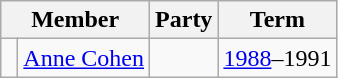<table class="wikitable">
<tr>
<th colspan="2">Member</th>
<th>Party</th>
<th>Term</th>
</tr>
<tr>
<td> </td>
<td><a href='#'>Anne Cohen</a></td>
<td></td>
<td><a href='#'>1988</a>–1991</td>
</tr>
</table>
